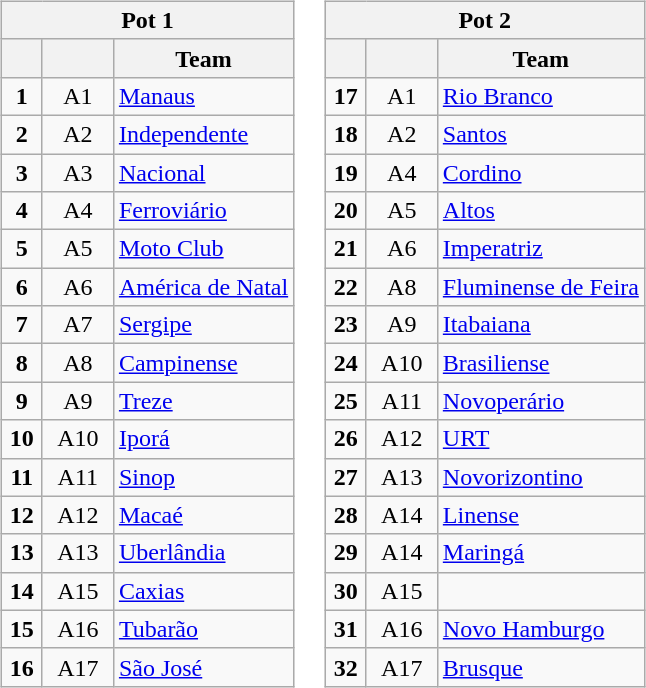<table>
<tr>
<td><br><table class="wikitable" style="text-align:center;">
<tr>
<th colspan="3">Pot 1</th>
</tr>
<tr>
<th width="20"></th>
<th width="40"></th>
<th>Team</th>
</tr>
<tr>
<td><strong>1</strong></td>
<td>A1</td>
<td style="text-align:left;"> <a href='#'>Manaus</a></td>
</tr>
<tr>
<td><strong>2</strong></td>
<td>A2</td>
<td style="text-align:left;"> <a href='#'>Independente</a></td>
</tr>
<tr>
<td><strong>3</strong></td>
<td>A3</td>
<td style="text-align:left;"> <a href='#'>Nacional</a></td>
</tr>
<tr>
<td><strong>4</strong></td>
<td>A4</td>
<td style="text-align:left;"> <a href='#'>Ferroviário</a></td>
</tr>
<tr>
<td><strong>5</strong></td>
<td>A5</td>
<td style="text-align:left;"> <a href='#'>Moto Club</a></td>
</tr>
<tr>
<td><strong>6</strong></td>
<td>A6</td>
<td style="text-align:left;"> <a href='#'>América de Natal</a></td>
</tr>
<tr>
<td><strong>7</strong></td>
<td>A7</td>
<td style="text-align:left;"> <a href='#'>Sergipe</a></td>
</tr>
<tr>
<td><strong>8</strong></td>
<td>A8</td>
<td style="text-align:left;"> <a href='#'>Campinense</a></td>
</tr>
<tr>
<td><strong>9</strong></td>
<td>A9</td>
<td style="text-align:left;"> <a href='#'>Treze</a></td>
</tr>
<tr>
<td><strong>10</strong></td>
<td>A10</td>
<td style="text-align:left;"> <a href='#'>Iporá</a></td>
</tr>
<tr>
<td><strong>11</strong></td>
<td>A11</td>
<td style="text-align:left;"> <a href='#'>Sinop</a></td>
</tr>
<tr>
<td><strong>12</strong></td>
<td>A12</td>
<td style="text-align:left;"> <a href='#'>Macaé</a></td>
</tr>
<tr>
<td><strong>13</strong></td>
<td>A13</td>
<td style="text-align:left;"> <a href='#'>Uberlândia</a></td>
</tr>
<tr>
<td><strong>14</strong></td>
<td>A15</td>
<td style="text-align:left;"> <a href='#'>Caxias</a></td>
</tr>
<tr>
<td><strong>15</strong></td>
<td>A16</td>
<td style="text-align:left;"> <a href='#'>Tubarão</a></td>
</tr>
<tr>
<td><strong>16</strong></td>
<td>A17</td>
<td style="text-align:left;"> <a href='#'>São José</a></td>
</tr>
</table>
</td>
<td><br><table class="wikitable" style="text-align: center;">
<tr>
<th colspan="3">Pot 2</th>
</tr>
<tr>
<th width="20"></th>
<th width="40"></th>
<th>Team</th>
</tr>
<tr>
<td><strong>17</strong></td>
<td>A1</td>
<td style="text-align:left;"> <a href='#'>Rio Branco</a></td>
</tr>
<tr>
<td><strong>18</strong></td>
<td>A2</td>
<td style="text-align:left;"> <a href='#'>Santos</a></td>
</tr>
<tr>
<td><strong>19</strong></td>
<td>A4</td>
<td style="text-align:left;"> <a href='#'>Cordino</a></td>
</tr>
<tr>
<td><strong>20</strong></td>
<td>A5</td>
<td style="text-align:left;"> <a href='#'>Altos</a></td>
</tr>
<tr>
<td><strong>21</strong></td>
<td>A6</td>
<td style="text-align:left;"> <a href='#'>Imperatriz</a></td>
</tr>
<tr>
<td><strong>22</strong></td>
<td>A8</td>
<td style="text-align:left;"> <a href='#'>Fluminense de Feira</a></td>
</tr>
<tr>
<td><strong>23</strong></td>
<td>A9</td>
<td style="text-align:left;"> <a href='#'>Itabaiana</a></td>
</tr>
<tr>
<td><strong>24</strong></td>
<td>A10</td>
<td style="text-align:left;"> <a href='#'>Brasiliense</a></td>
</tr>
<tr>
<td><strong>25</strong></td>
<td>A11</td>
<td style="text-align:left;"> <a href='#'>Novoperário</a></td>
</tr>
<tr>
<td><strong>26</strong></td>
<td>A12</td>
<td style="text-align:left;"> <a href='#'>URT</a></td>
</tr>
<tr>
<td><strong>27</strong></td>
<td>A13</td>
<td style="text-align:left;"> <a href='#'>Novorizontino</a></td>
</tr>
<tr>
<td><strong>28</strong></td>
<td>A14</td>
<td style="text-align:left;"> <a href='#'>Linense</a></td>
</tr>
<tr>
<td><strong>29</strong></td>
<td>A14</td>
<td style="text-align:left;"> <a href='#'>Maringá</a></td>
</tr>
<tr>
<td><strong>30</strong></td>
<td>A15</td>
<td style="text-align:left;"></td>
</tr>
<tr>
<td><strong>31</strong></td>
<td>A16</td>
<td style="text-align:left;"> <a href='#'>Novo Hamburgo</a></td>
</tr>
<tr>
<td><strong>32</strong></td>
<td>A17</td>
<td style="text-align:left;"> <a href='#'>Brusque</a></td>
</tr>
</table>
</td>
</tr>
</table>
